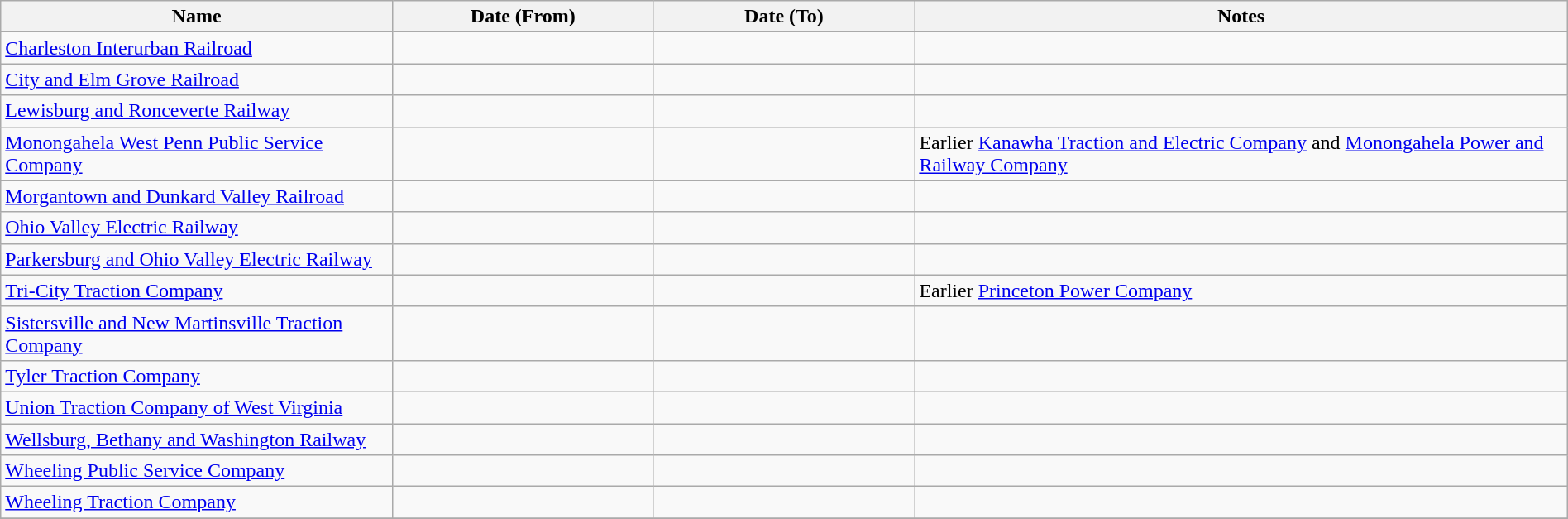<table class="wikitable sortable" width=100%>
<tr>
<th width=15%>Name</th>
<th width=10%>Date (From)</th>
<th width=10%>Date (To)</th>
<th class="unsortable" width=25%>Notes</th>
</tr>
<tr>
<td><a href='#'>Charleston Interurban Railroad</a></td>
<td></td>
<td></td>
<td></td>
</tr>
<tr>
<td><a href='#'>City and Elm Grove Railroad</a></td>
<td></td>
<td></td>
<td></td>
</tr>
<tr>
<td><a href='#'>Lewisburg and Ronceverte Railway</a></td>
<td></td>
<td></td>
<td></td>
</tr>
<tr>
<td><a href='#'>Monongahela West Penn Public Service Company</a></td>
<td></td>
<td></td>
<td>Earlier <a href='#'>Kanawha Traction and Electric Company</a> and <a href='#'>Monongahela Power and Railway Company</a></td>
</tr>
<tr>
<td><a href='#'>Morgantown and Dunkard Valley Railroad</a></td>
<td></td>
<td></td>
<td></td>
</tr>
<tr>
<td><a href='#'>Ohio Valley Electric Railway</a></td>
<td></td>
<td></td>
<td></td>
</tr>
<tr>
<td><a href='#'>Parkersburg and Ohio Valley Electric Railway</a></td>
<td></td>
<td></td>
<td></td>
</tr>
<tr>
<td><a href='#'>Tri-City Traction Company</a></td>
<td></td>
<td></td>
<td>Earlier <a href='#'>Princeton Power Company</a></td>
</tr>
<tr>
<td><a href='#'>Sistersville and New Martinsville Traction Company</a></td>
<td></td>
<td></td>
<td></td>
</tr>
<tr>
<td><a href='#'>Tyler Traction Company</a></td>
<td></td>
<td></td>
<td></td>
</tr>
<tr>
<td><a href='#'>Union Traction Company of West Virginia</a></td>
<td></td>
<td></td>
<td></td>
</tr>
<tr>
<td><a href='#'>Wellsburg, Bethany and Washington Railway</a></td>
<td></td>
<td></td>
<td></td>
</tr>
<tr>
<td><a href='#'>Wheeling Public Service Company</a></td>
<td></td>
<td></td>
<td></td>
</tr>
<tr>
<td><a href='#'>Wheeling Traction Company</a></td>
<td></td>
<td></td>
<td></td>
</tr>
<tr>
</tr>
</table>
